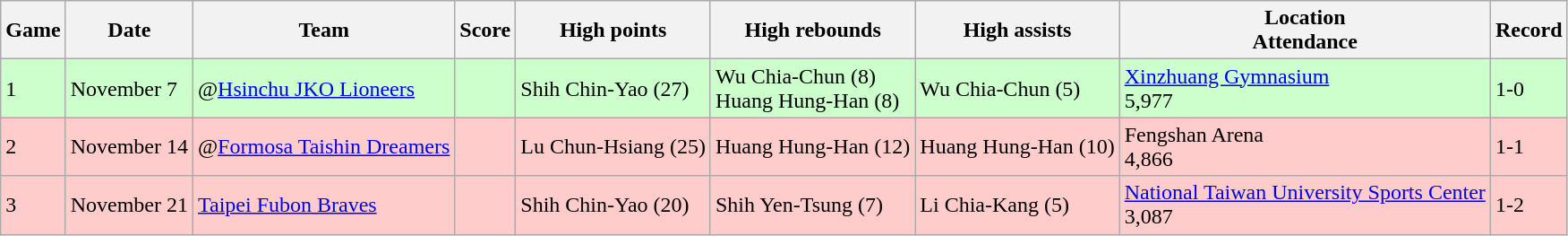<table class="wikitable">
<tr>
<th>Game</th>
<th>Date</th>
<th>Team</th>
<th>Score</th>
<th>High points</th>
<th>High rebounds</th>
<th>High assists</th>
<th>Location<br>Attendance</th>
<th>Record</th>
</tr>
<tr style="background:#cfc">
<td>1</td>
<td>November 7</td>
<td>@<a href='#'>Hsinchu JKO Lioneers</a></td>
<td></td>
<td>Shih Chin-Yao (27)</td>
<td>Wu Chia-Chun (8)<br>Huang Hung-Han (8)</td>
<td>Wu Chia-Chun (5)</td>
<td><a href='#'>Xinzhuang Gymnasium</a><br>5,977</td>
<td>1-0</td>
</tr>
<tr style="background:#fcc">
<td>2</td>
<td>November 14</td>
<td>@<a href='#'>Formosa Taishin Dreamers</a></td>
<td></td>
<td>Lu Chun-Hsiang (25)</td>
<td>Huang Hung-Han (12)</td>
<td>Huang Hung-Han (10)</td>
<td>Fengshan Arena<br>4,866</td>
<td>1-1</td>
</tr>
<tr style="background:#fcc">
<td>3</td>
<td>November 21</td>
<td><a href='#'>Taipei Fubon Braves</a></td>
<td></td>
<td>Shih Chin-Yao (20)</td>
<td>Shih Yen-Tsung (7)</td>
<td>Li Chia-Kang (5)</td>
<td><a href='#'>National Taiwan University Sports Center</a><br>3,087</td>
<td>1-2</td>
</tr>
</table>
